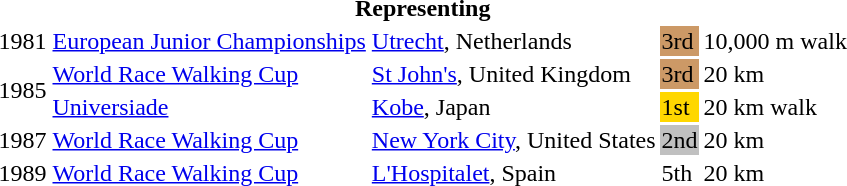<table>
<tr>
<th colspan="5">Representing </th>
</tr>
<tr>
<td>1981</td>
<td><a href='#'>European Junior Championships</a></td>
<td><a href='#'>Utrecht</a>, Netherlands</td>
<td bgcolor=cc9966>3rd</td>
<td>10,000 m walk</td>
</tr>
<tr>
<td rowspan=2>1985</td>
<td><a href='#'>World Race Walking Cup</a></td>
<td><a href='#'>St John's</a>, United Kingdom</td>
<td bgcolor="cc9966">3rd</td>
<td>20 km</td>
</tr>
<tr>
<td><a href='#'>Universiade</a></td>
<td><a href='#'>Kobe</a>, Japan</td>
<td bgcolor=gold>1st</td>
<td>20 km walk</td>
</tr>
<tr>
<td>1987</td>
<td><a href='#'>World Race Walking Cup</a></td>
<td><a href='#'>New York City</a>, United States</td>
<td bgcolor="silver">2nd</td>
<td>20 km</td>
</tr>
<tr>
<td>1989</td>
<td><a href='#'>World Race Walking Cup</a></td>
<td><a href='#'>L'Hospitalet</a>, Spain</td>
<td>5th</td>
<td>20 km</td>
</tr>
</table>
